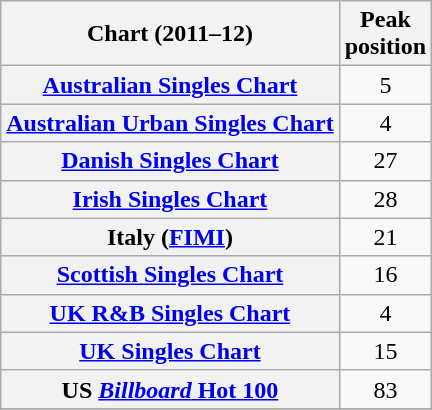<table class="wikitable sortable plainrowheaders">
<tr>
<th scope="col">Chart (2011–12)</th>
<th scope="col">Peak<br>position</th>
</tr>
<tr>
<th scope="row"><a href='#'>Australian Singles Chart</a></th>
<td style="text-align:center;">5</td>
</tr>
<tr>
<th scope="row"><a href='#'>Australian Urban Singles Chart</a></th>
<td style="text-align:center;">4</td>
</tr>
<tr>
<th scope="row"><a href='#'>Danish Singles Chart</a></th>
<td style="text-align:center;">27</td>
</tr>
<tr>
<th scope="row"><a href='#'>Irish Singles Chart</a></th>
<td style="text-align:center;">28</td>
</tr>
<tr>
<th scope="row">Italy (<a href='#'>FIMI</a>)</th>
<td style="text-align:center;">21</td>
</tr>
<tr>
<th scope="row"><a href='#'>Scottish Singles Chart</a></th>
<td style="text-align:center;">16</td>
</tr>
<tr>
<th scope="row"><a href='#'>UK R&B Singles Chart</a></th>
<td style="text-align:center;">4</td>
</tr>
<tr>
<th scope="row"><a href='#'>UK Singles Chart</a></th>
<td style="text-align:center;">15</td>
</tr>
<tr>
<th scope="row">US <a href='#'><em>Billboard</em> Hot 100</a></th>
<td style="text-align:center;">83</td>
</tr>
<tr>
</tr>
</table>
